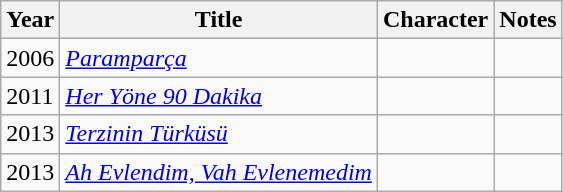<table class="wikitable">
<tr>
<th>Year</th>
<th>Title</th>
<th>Character</th>
<th>Notes</th>
</tr>
<tr>
<td>2006</td>
<td><em><a href='#'>Paramparça</a></em></td>
<td></td>
<td></td>
</tr>
<tr>
<td>2011</td>
<td><em><a href='#'>Her Yöne 90 Dakika</a></em></td>
<td></td>
<td></td>
</tr>
<tr>
<td>2013</td>
<td><em><a href='#'>Terzinin Türküsü</a></em></td>
<td></td>
<td></td>
</tr>
<tr>
<td>2013</td>
<td><em><a href='#'>Ah Evlendim, Vah Evlenemedim</a></em></td>
<td></td>
<td></td>
</tr>
</table>
